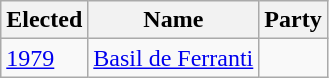<table class="wikitable">
<tr>
<th>Elected</th>
<th>Name</th>
<th colspan=2>Party</th>
</tr>
<tr>
<td><a href='#'>1979</a></td>
<td><a href='#'>Basil de Ferranti</a></td>
<td></td>
</tr>
</table>
